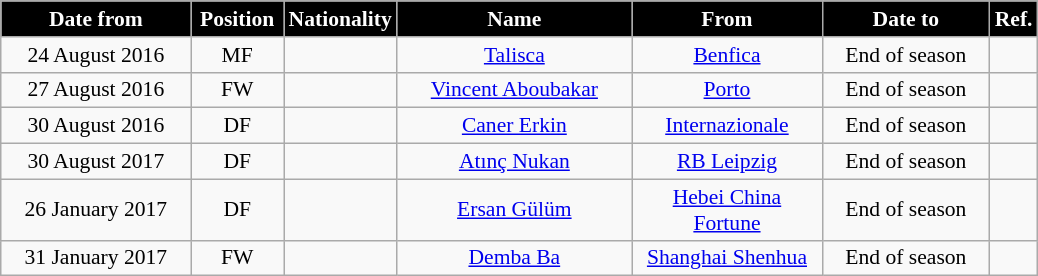<table class="wikitable" style="text-align:center; font-size:90%; ">
<tr>
<th style="background:#000000; color:white; width:120px;">Date from</th>
<th style="background:#000000; color:white; width:55px;">Position</th>
<th style="background:#000000; color:white; width:55px;">Nationality</th>
<th style="background:#000000; color:white; width:150px;">Name</th>
<th style="background:#000000; color:white; width:120px;">From</th>
<th style="background:#000000; color:white; width:105px;">Date to</th>
<th style="background:#000000; color:white; width:25px;">Ref.</th>
</tr>
<tr>
<td>24 August 2016</td>
<td>MF</td>
<td></td>
<td><a href='#'>Talisca</a></td>
<td><a href='#'>Benfica</a></td>
<td>End of season</td>
<td></td>
</tr>
<tr>
<td>27 August 2016</td>
<td>FW</td>
<td></td>
<td><a href='#'>Vincent Aboubakar</a></td>
<td><a href='#'>Porto</a></td>
<td>End of season</td>
<td></td>
</tr>
<tr>
<td>30 August 2016</td>
<td>DF</td>
<td></td>
<td><a href='#'>Caner Erkin</a></td>
<td><a href='#'>Internazionale</a></td>
<td>End of season</td>
<td></td>
</tr>
<tr>
<td>30 August 2017</td>
<td>DF</td>
<td></td>
<td><a href='#'>Atınç Nukan</a></td>
<td><a href='#'>RB Leipzig</a></td>
<td>End of season</td>
<td></td>
</tr>
<tr>
<td>26 January 2017</td>
<td>DF</td>
<td></td>
<td><a href='#'>Ersan Gülüm</a></td>
<td><a href='#'>Hebei China Fortune</a></td>
<td>End of season</td>
<td></td>
</tr>
<tr>
<td>31 January 2017</td>
<td>FW</td>
<td></td>
<td><a href='#'>Demba Ba</a></td>
<td><a href='#'>Shanghai Shenhua</a></td>
<td>End of season</td>
<td></td>
</tr>
</table>
